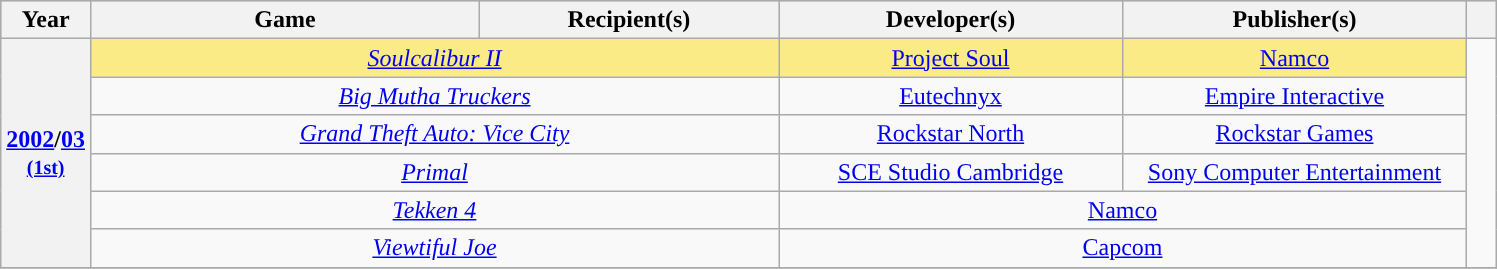<table class="wikitable" rowspan=2 style="text-align: center;">
<tr style="background:#bebebe;">
<th scope="col" style="width:6%;">Year</th>
<th scope="col" style="width:26%;">Game</th>
<th scope="col" style="width:20%;">Recipient(s)</th>
<th scope="col" style="width:23%;">Developer(s)</th>
<th scope="col" style="width:23%;">Publisher(s)</th>
<th scope="col" style="width:2%;" class="unsortable"></th>
</tr>
<tr>
<th scope="row" rowspan="6" style="text-align:center"><a href='#'>2002</a>/<a href='#'>03</a> <br><small><a href='#'>(1st)</a> </small></th>
<td colspan="2" style="background:#FAEB86"><em><a href='#'>Soulcalibur II</a></em></td>
<td style="background:#FAEB86"><a href='#'>Project Soul</a></td>
<td style="background:#FAEB86"><a href='#'>Namco</a></td>
<td rowspan="6"></td>
</tr>
<tr>
<td colspan="2"><em><a href='#'>Big Mutha Truckers</a></em></td>
<td><a href='#'>Eutechnyx</a></td>
<td><a href='#'>Empire Interactive</a></td>
</tr>
<tr>
<td colspan="2"><em><a href='#'>Grand Theft Auto: Vice City</a></em></td>
<td><a href='#'>Rockstar North</a></td>
<td><a href='#'>Rockstar Games</a></td>
</tr>
<tr>
<td colspan="2"><em><a href='#'>Primal</a></em></td>
<td><a href='#'>SCE Studio Cambridge</a></td>
<td><a href='#'>Sony Computer Entertainment</a></td>
</tr>
<tr>
<td colspan="2"><em><a href='#'>Tekken 4</a></em></td>
<td colspan="2"><a href='#'>Namco</a></td>
</tr>
<tr>
<td colspan="2"><em><a href='#'>Viewtiful Joe</a></em></td>
<td colspan="2"><a href='#'>Capcom</a></td>
</tr>
<tr>
</tr>
</table>
